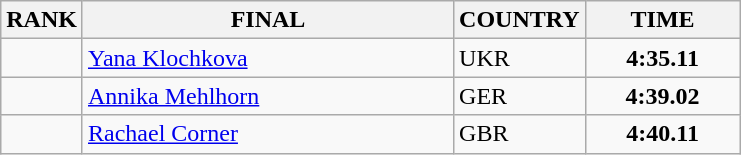<table class="wikitable">
<tr>
<th>RANK</th>
<th align="left" style="width: 15em">FINAL</th>
<th>COUNTRY</th>
<th style="width: 6em">TIME</th>
</tr>
<tr>
<td align="center"></td>
<td><a href='#'>Yana Klochkova</a></td>
<td> UKR</td>
<td align="center"><strong>4:35.11</strong></td>
</tr>
<tr>
<td align="center"></td>
<td><a href='#'>Annika Mehlhorn</a></td>
<td> GER</td>
<td align="center"><strong>4:39.02</strong></td>
</tr>
<tr>
<td align="center"></td>
<td><a href='#'>Rachael Corner</a></td>
<td> GBR</td>
<td align="center"><strong>4:40.11</strong></td>
</tr>
</table>
